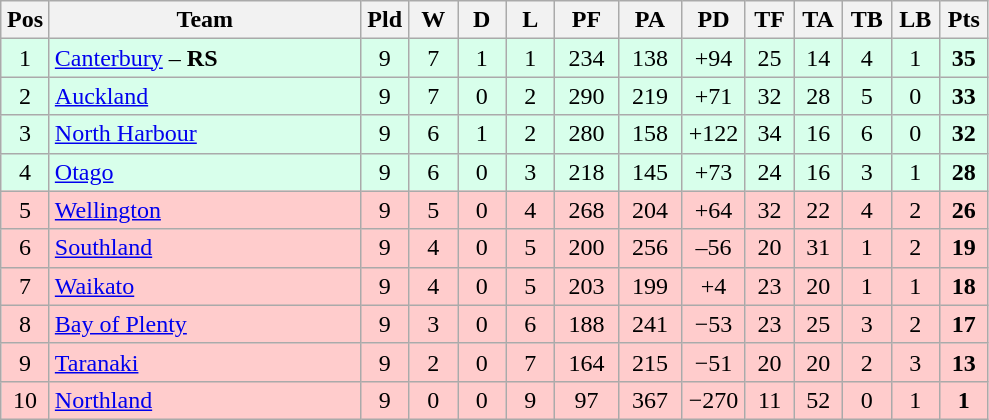<table class="wikitable" style="text-align:center">
<tr>
<th style="width:25px">Pos</th>
<th style="width:200px">Team</th>
<th style="width:25px">Pld</th>
<th style="width:25px">W</th>
<th style="width:25px">D</th>
<th style="width:25px">L</th>
<th style="width:35px">PF</th>
<th style="width:35px">PA</th>
<th style="width:35px">PD</th>
<th style="width:25px">TF</th>
<th style="width:25px">TA</th>
<th style="width:25px">TB</th>
<th style="width:25px">LB</th>
<th style="width:25px">Pts</th>
</tr>
<tr style="background:#d8ffeb">
<td>1</td>
<td style="text-align:left"><a href='#'>Canterbury</a> – <strong>RS</strong></td>
<td>9</td>
<td>7</td>
<td>1</td>
<td>1</td>
<td>234</td>
<td>138</td>
<td>+94</td>
<td>25</td>
<td>14</td>
<td>4</td>
<td>1</td>
<td><strong>35</strong></td>
</tr>
<tr style="background:#d8ffeb">
<td>2</td>
<td style="text-align:left"><a href='#'>Auckland</a></td>
<td>9</td>
<td>7</td>
<td>0</td>
<td>2</td>
<td>290</td>
<td>219</td>
<td>+71</td>
<td>32</td>
<td>28</td>
<td>5</td>
<td>0</td>
<td><strong>33</strong></td>
</tr>
<tr style="background:#d8ffeb">
<td>3</td>
<td style="text-align:left"><a href='#'>North Harbour</a></td>
<td>9</td>
<td>6</td>
<td>1</td>
<td>2</td>
<td>280</td>
<td>158</td>
<td>+122</td>
<td>34</td>
<td>16</td>
<td>6</td>
<td>0</td>
<td><strong>32</strong></td>
</tr>
<tr style="background:#d8ffeb">
<td>4</td>
<td style="text-align:left"><a href='#'>Otago</a></td>
<td>9</td>
<td>6</td>
<td>0</td>
<td>3</td>
<td>218</td>
<td>145</td>
<td>+73</td>
<td>24</td>
<td>16</td>
<td>3</td>
<td>1</td>
<td><strong>28</strong></td>
</tr>
<tr style="background:#ffcccc">
<td>5</td>
<td style="text-align:left"><a href='#'>Wellington</a></td>
<td>9</td>
<td>5</td>
<td>0</td>
<td>4</td>
<td>268</td>
<td>204</td>
<td>+64</td>
<td>32</td>
<td>22</td>
<td>4</td>
<td>2</td>
<td><strong>26</strong></td>
</tr>
<tr style="background:#ffcccc">
<td>6</td>
<td style="text-align:left"><a href='#'>Southland</a></td>
<td>9</td>
<td>4</td>
<td>0</td>
<td>5</td>
<td>200</td>
<td>256</td>
<td>–56</td>
<td>20</td>
<td>31</td>
<td>1</td>
<td>2</td>
<td><strong>19</strong></td>
</tr>
<tr style="background:#ffcccc">
<td>7</td>
<td style="text-align:left"><a href='#'>Waikato</a></td>
<td>9</td>
<td>4</td>
<td>0</td>
<td>5</td>
<td>203</td>
<td>199</td>
<td>+4</td>
<td>23</td>
<td>20</td>
<td>1</td>
<td>1</td>
<td><strong>18</strong></td>
</tr>
<tr style="background:#ffcccc">
<td>8</td>
<td style="text-align:left"><a href='#'>Bay of Plenty</a></td>
<td>9</td>
<td>3</td>
<td>0</td>
<td>6</td>
<td>188</td>
<td>241</td>
<td>−53</td>
<td>23</td>
<td>25</td>
<td>3</td>
<td>2</td>
<td><strong>17</strong></td>
</tr>
<tr style="background:#ffcccc">
<td>9</td>
<td style="text-align:left"><a href='#'>Taranaki</a></td>
<td>9</td>
<td>2</td>
<td>0</td>
<td>7</td>
<td>164</td>
<td>215</td>
<td>−51</td>
<td>20</td>
<td>20</td>
<td>2</td>
<td>3</td>
<td><strong>13</strong></td>
</tr>
<tr style="background:#ffcccc">
<td>10</td>
<td style="text-align:left"><a href='#'>Northland</a></td>
<td>9</td>
<td>0</td>
<td>0</td>
<td>9</td>
<td>97</td>
<td>367</td>
<td>−270</td>
<td>11</td>
<td>52</td>
<td>0</td>
<td>1</td>
<td><strong>1</strong></td>
</tr>
</table>
